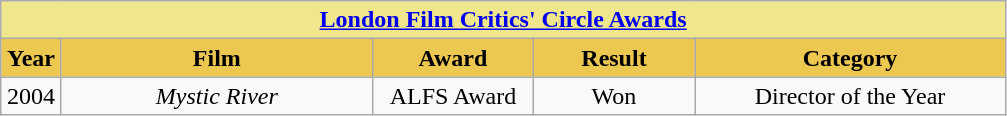<table class="wikitable" style="text-align: center;">
<tr>
<th colspan="5" style="background: khaki;"><a href='#'>London Film Critics' Circle Awards</a></th>
</tr>
<tr>
<th style="width: 33px; background: #ecc850;">Year</th>
<th style="width: 200px; background: #ecc850;">Film</th>
<th style="width: 100px; background: #ecc850;">Award</th>
<th style="width: 100px; background: #ecc850;">Result</th>
<th style="width: 200px; background: #ecc850;">Category</th>
</tr>
<tr>
<td>2004</td>
<td><em>Mystic River</em></td>
<td>ALFS Award</td>
<td>Won</td>
<td>Director of the Year</td>
</tr>
</table>
